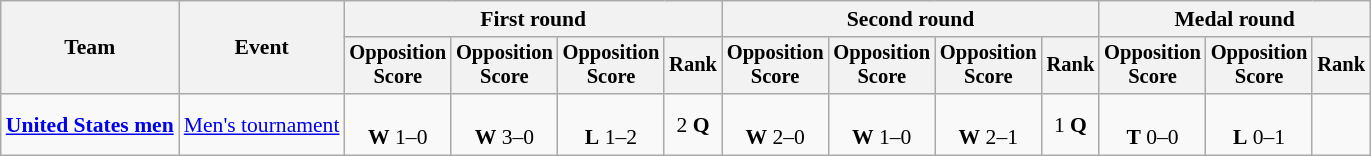<table class=wikitable style=font-size:90%;text-align:center>
<tr>
<th rowspan=2>Team</th>
<th rowspan=2>Event</th>
<th colspan=4>First round</th>
<th colspan=4>Second round</th>
<th colspan=3>Medal round</th>
</tr>
<tr style=font-size:95%>
<th>Opposition<br>Score</th>
<th>Opposition<br>Score</th>
<th>Opposition<br>Score</th>
<th>Rank</th>
<th>Opposition<br>Score</th>
<th>Opposition<br>Score</th>
<th>Opposition<br>Score</th>
<th>Rank</th>
<th>Opposition<br>Score</th>
<th>Opposition<br>Score</th>
<th>Rank</th>
</tr>
<tr>
<td align=left><strong><a href='#'>United States men</a></strong></td>
<td align=left><a href='#'>Men's tournament</a></td>
<td><br><strong>W</strong> 1–0</td>
<td><br><strong>W</strong> 3–0</td>
<td><br><strong>L</strong> 1–2</td>
<td>2 <strong>Q</strong></td>
<td><br><strong>W</strong> 2–0</td>
<td><br><strong>W</strong> 1–0</td>
<td><br><strong>W</strong> 2–1</td>
<td>1 <strong>Q</strong></td>
<td><br><strong>T</strong> 0–0</td>
<td><br><strong>L</strong> 0–1</td>
<td></td>
</tr>
</table>
